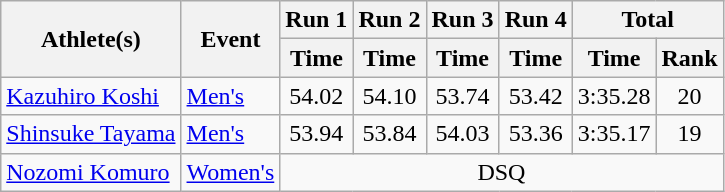<table class="wikitable">
<tr>
<th rowspan="2">Athlete(s)</th>
<th rowspan="2">Event</th>
<th>Run 1</th>
<th>Run 2</th>
<th>Run 3</th>
<th>Run 4</th>
<th colspan="2">Total</th>
</tr>
<tr>
<th>Time</th>
<th>Time</th>
<th>Time</th>
<th>Time</th>
<th>Time</th>
<th>Rank</th>
</tr>
<tr>
<td><a href='#'>Kazuhiro Koshi</a></td>
<td><a href='#'>Men's</a></td>
<td align=center>54.02</td>
<td align=center>54.10</td>
<td align=center>53.74</td>
<td align=center>53.42</td>
<td align=center>3:35.28</td>
<td align=center>20</td>
</tr>
<tr>
<td><a href='#'>Shinsuke Tayama</a></td>
<td><a href='#'>Men's</a></td>
<td align=center>53.94</td>
<td align=center>53.84</td>
<td align=center>54.03</td>
<td align=center>53.36</td>
<td align=center>3:35.17</td>
<td align=center>19</td>
</tr>
<tr>
<td><a href='#'>Nozomi Komuro</a></td>
<td><a href='#'>Women's</a></td>
<td align=center colspan=6>DSQ</td>
</tr>
</table>
